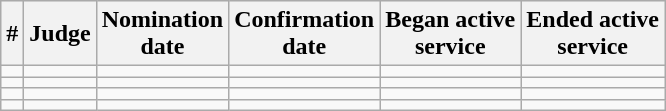<table class="sortable wikitable">
<tr bgcolor="#ececec">
<th>#</th>
<th>Judge</th>
<th>Nomination<br>date</th>
<th>Confirmation<br>date</th>
<th>Began active<br>service</th>
<th>Ended active<br>service</th>
</tr>
<tr>
<td></td>
<td></td>
<td></td>
<td></td>
<td></td>
<td></td>
</tr>
<tr>
<td></td>
<td></td>
<td></td>
<td></td>
<td></td>
<td></td>
</tr>
<tr>
<td></td>
<td></td>
<td></td>
<td></td>
<td></td>
<td></td>
</tr>
<tr>
<td></td>
<td></td>
<td></td>
<td></td>
<td></td>
<td></td>
</tr>
</table>
